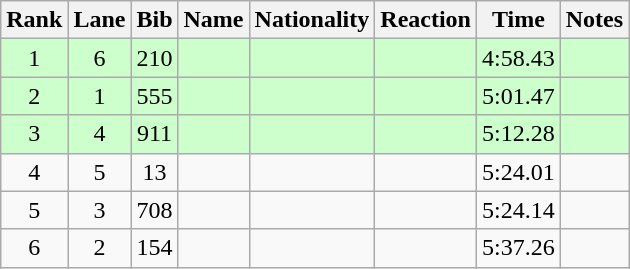<table class="wikitable sortable" style="text-align:center">
<tr>
<th>Rank</th>
<th>Lane</th>
<th>Bib</th>
<th>Name</th>
<th>Nationality</th>
<th>Reaction</th>
<th>Time</th>
<th>Notes</th>
</tr>
<tr bgcolor=ccffcc>
<td>1</td>
<td>6</td>
<td>210</td>
<td align=left></td>
<td align=left></td>
<td></td>
<td>4:58.43</td>
<td><strong></strong></td>
</tr>
<tr bgcolor=ccffcc>
<td>2</td>
<td>1</td>
<td>555</td>
<td align=left></td>
<td align=left></td>
<td></td>
<td>5:01.47</td>
<td><strong></strong></td>
</tr>
<tr bgcolor=ccffcc>
<td>3</td>
<td>4</td>
<td>911</td>
<td align=left></td>
<td align=left></td>
<td></td>
<td>5:12.28</td>
<td><strong></strong></td>
</tr>
<tr>
<td>4</td>
<td>5</td>
<td>13</td>
<td align=left></td>
<td align=left></td>
<td></td>
<td>5:24.01</td>
<td></td>
</tr>
<tr>
<td>5</td>
<td>3</td>
<td>708</td>
<td align=left></td>
<td align=left></td>
<td></td>
<td>5:24.14</td>
<td></td>
</tr>
<tr>
<td>6</td>
<td>2</td>
<td>154</td>
<td align=left></td>
<td align=left></td>
<td></td>
<td>5:37.26</td>
<td></td>
</tr>
</table>
